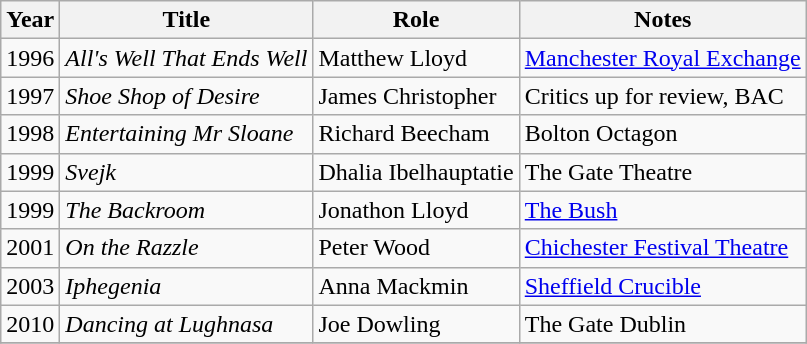<table class="wikitable sortable">
<tr>
<th>Year</th>
<th>Title</th>
<th>Role</th>
<th class="unsortable">Notes</th>
</tr>
<tr>
<td>1996</td>
<td><em>All's Well That Ends Well</em></td>
<td>Matthew Lloyd</td>
<td><a href='#'>Manchester Royal Exchange</a></td>
</tr>
<tr>
<td>1997</td>
<td><em>Shoe Shop of Desire</em></td>
<td>James Christopher</td>
<td>Critics up for review, BAC</td>
</tr>
<tr>
<td>1998</td>
<td><em>Entertaining Mr Sloane</em></td>
<td>Richard Beecham</td>
<td>Bolton Octagon</td>
</tr>
<tr>
<td>1999</td>
<td><em>Svejk</em></td>
<td>Dhalia Ibelhauptatie</td>
<td>The Gate Theatre</td>
</tr>
<tr>
<td>1999</td>
<td><em>The Backroom</em></td>
<td>Jonathon Lloyd</td>
<td><a href='#'>The Bush</a></td>
</tr>
<tr>
<td>2001</td>
<td><em>On the Razzle</em></td>
<td>Peter Wood</td>
<td><a href='#'>Chichester Festival Theatre</a></td>
</tr>
<tr>
<td>2003</td>
<td><em>Iphegenia</em></td>
<td>Anna Mackmin</td>
<td><a href='#'>Sheffield Crucible</a></td>
</tr>
<tr>
<td>2010</td>
<td><em>Dancing at Lughnasa</em></td>
<td>Joe Dowling</td>
<td>The Gate Dublin</td>
</tr>
<tr>
</tr>
</table>
